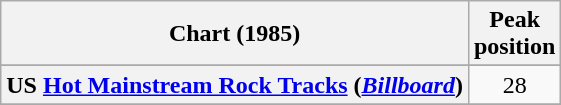<table class="wikitable sortable plainrowheaders">
<tr>
<th>Chart (1985)</th>
<th>Peak<br>position</th>
</tr>
<tr>
</tr>
<tr>
<th scope="row">US <a href='#'>Hot Mainstream Rock Tracks</a> (<em><a href='#'>Billboard</a></em>)</th>
<td style="text-align:center;">28</td>
</tr>
<tr>
</tr>
</table>
